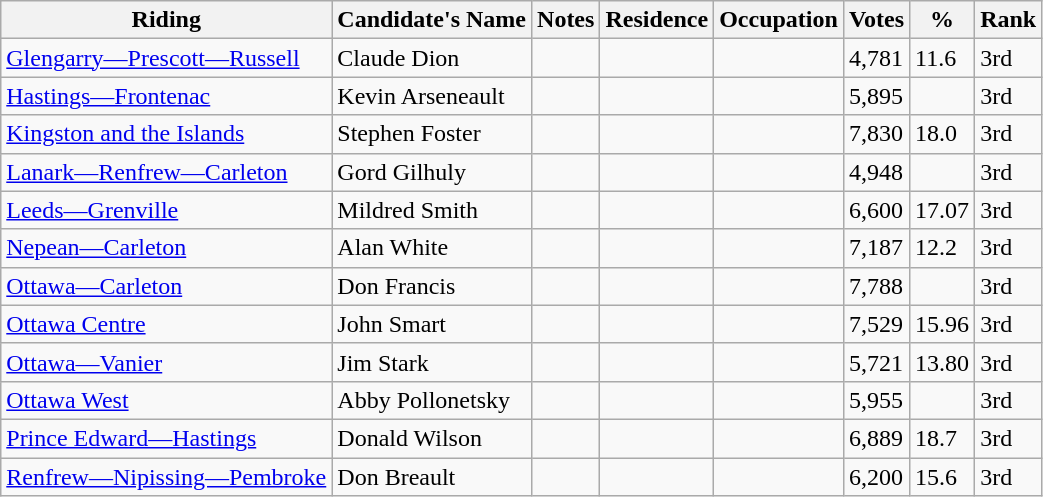<table class="wikitable sortable">
<tr>
<th>Riding<br></th>
<th>Candidate's Name</th>
<th>Notes</th>
<th>Residence</th>
<th>Occupation</th>
<th>Votes</th>
<th>%</th>
<th>Rank</th>
</tr>
<tr>
<td><a href='#'>Glengarry—Prescott—Russell</a></td>
<td>Claude Dion</td>
<td></td>
<td></td>
<td></td>
<td>4,781</td>
<td>11.6</td>
<td>3rd</td>
</tr>
<tr>
<td><a href='#'>Hastings—Frontenac</a></td>
<td>Kevin Arseneault</td>
<td></td>
<td></td>
<td></td>
<td>5,895</td>
<td></td>
<td>3rd</td>
</tr>
<tr>
<td><a href='#'>Kingston and the Islands</a></td>
<td>Stephen Foster</td>
<td></td>
<td></td>
<td></td>
<td>7,830</td>
<td>18.0</td>
<td>3rd</td>
</tr>
<tr>
<td><a href='#'>Lanark—Renfrew—Carleton</a></td>
<td>Gord Gilhuly</td>
<td></td>
<td></td>
<td></td>
<td>4,948</td>
<td></td>
<td>3rd</td>
</tr>
<tr>
<td><a href='#'>Leeds—Grenville</a></td>
<td>Mildred Smith</td>
<td></td>
<td></td>
<td></td>
<td>6,600</td>
<td>17.07</td>
<td>3rd</td>
</tr>
<tr>
<td><a href='#'>Nepean—Carleton</a></td>
<td>Alan White</td>
<td></td>
<td></td>
<td></td>
<td>7,187</td>
<td>12.2</td>
<td>3rd</td>
</tr>
<tr>
<td><a href='#'>Ottawa—Carleton</a></td>
<td>Don Francis</td>
<td></td>
<td></td>
<td></td>
<td>7,788</td>
<td></td>
<td>3rd</td>
</tr>
<tr>
<td><a href='#'>Ottawa Centre</a></td>
<td>John Smart</td>
<td></td>
<td></td>
<td></td>
<td>7,529</td>
<td>15.96</td>
<td>3rd</td>
</tr>
<tr>
<td><a href='#'>Ottawa—Vanier</a></td>
<td>Jim Stark</td>
<td></td>
<td></td>
<td></td>
<td>5,721</td>
<td>13.80</td>
<td>3rd</td>
</tr>
<tr>
<td><a href='#'>Ottawa West</a></td>
<td>Abby Pollonetsky</td>
<td></td>
<td></td>
<td></td>
<td>5,955</td>
<td></td>
<td>3rd</td>
</tr>
<tr>
<td><a href='#'>Prince Edward—Hastings</a></td>
<td>Donald Wilson</td>
<td></td>
<td></td>
<td></td>
<td>6,889</td>
<td>18.7</td>
<td>3rd</td>
</tr>
<tr>
<td><a href='#'>Renfrew—Nipissing—Pembroke</a></td>
<td>Don Breault</td>
<td></td>
<td></td>
<td></td>
<td>6,200</td>
<td>15.6</td>
<td>3rd</td>
</tr>
</table>
